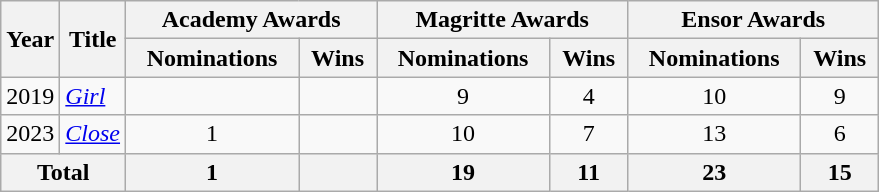<table class="wikitable">
<tr>
<th rowspan="2">Year</th>
<th rowspan="2">Title</th>
<th colspan="2" style="text-align:center;" width=160>Academy Awards</th>
<th colspan="2" style="text-align:center;" width=160>Magritte Awards</th>
<th colspan="2" style="text-align:center;" width=160>Ensor Awards</th>
</tr>
<tr>
<th>Nominations</th>
<th>Wins</th>
<th>Nominations</th>
<th>Wins</th>
<th>Nominations</th>
<th>Wins</th>
</tr>
<tr>
<td>2019</td>
<td><em><a href='#'>Girl</a></em></td>
<td></td>
<td></td>
<td align=center>9</td>
<td align=center>4</td>
<td align=center>10</td>
<td align=center>9</td>
</tr>
<tr>
<td>2023</td>
<td><em><a href='#'>Close</a></em></td>
<td align=center>1</td>
<td></td>
<td align=center>10</td>
<td align=center>7</td>
<td align=center>13</td>
<td align=center>6</td>
</tr>
<tr>
<th colspan="2"><strong>Total</strong></th>
<th align=center>1</th>
<th align=center></th>
<th align=center>19</th>
<th align=center>11</th>
<th align=center>23</th>
<th align=center>15</th>
</tr>
</table>
